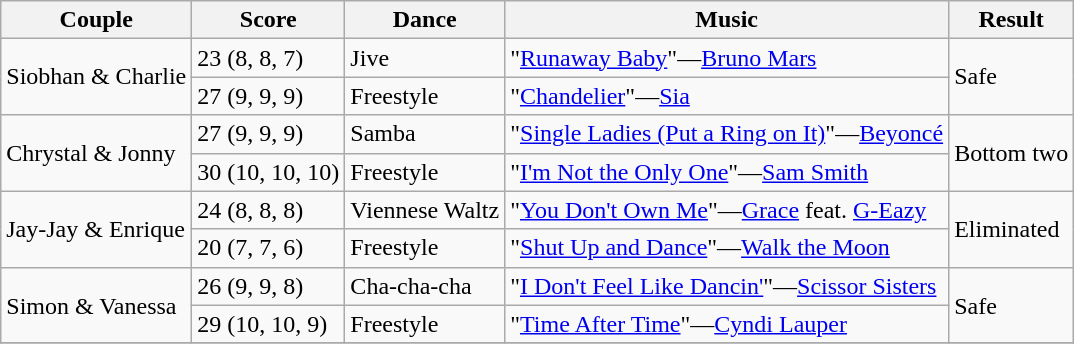<table class="wikitable sortable">
<tr>
<th>Couple</th>
<th>Score</th>
<th>Dance</th>
<th>Music</th>
<th>Result</th>
</tr>
<tr>
<td rowspan=2>Siobhan & Charlie</td>
<td>23 (8, 8, 7)</td>
<td>Jive</td>
<td>"<a href='#'>Runaway Baby</a>"—<a href='#'>Bruno Mars</a></td>
<td rowspan=2>Safe</td>
</tr>
<tr>
<td>27 (9, 9, 9)</td>
<td>Freestyle</td>
<td>"<a href='#'>Chandelier</a>"—<a href='#'>Sia</a></td>
</tr>
<tr>
<td rowspan=2>Chrystal & Jonny</td>
<td>27 (9, 9, 9)</td>
<td>Samba</td>
<td>"<a href='#'>Single Ladies (Put a Ring on It)</a>"—<a href='#'>Beyoncé</a></td>
<td rowspan=2>Bottom two</td>
</tr>
<tr>
<td>30 (10, 10, 10)</td>
<td>Freestyle</td>
<td>"<a href='#'>I'm Not the Only One</a>"—<a href='#'>Sam Smith</a></td>
</tr>
<tr>
<td rowspan=2>Jay-Jay & Enrique</td>
<td>24 (8, 8, 8)</td>
<td>Viennese Waltz</td>
<td>"<a href='#'>You Don't Own Me</a>"—<a href='#'>Grace</a> feat. <a href='#'>G-Eazy</a></td>
<td rowspan=2>Eliminated</td>
</tr>
<tr>
<td>20 (7, 7, 6)</td>
<td>Freestyle</td>
<td>"<a href='#'>Shut Up and Dance</a>"—<a href='#'>Walk the Moon</a></td>
</tr>
<tr>
<td rowspan=2>Simon & Vanessa</td>
<td>26 (9, 9, 8)</td>
<td>Cha-cha-cha</td>
<td>"<a href='#'>I Don't Feel Like Dancin'</a>"—<a href='#'>Scissor Sisters</a></td>
<td rowspan=2>Safe</td>
</tr>
<tr>
<td>29 (10, 10, 9)</td>
<td>Freestyle</td>
<td>"<a href='#'>Time After Time</a>"—<a href='#'>Cyndi Lauper</a></td>
</tr>
<tr>
</tr>
</table>
